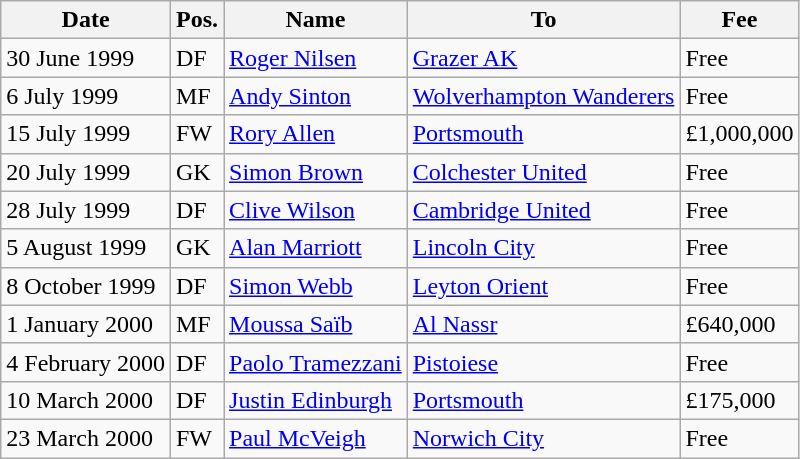<table class="wikitable">
<tr>
<th>Date</th>
<th>Pos.</th>
<th>Name</th>
<th>To</th>
<th>Fee</th>
</tr>
<tr>
<td>30 June 1999</td>
<td>DF</td>
<td> <a href='#'>Roger Nilsen</a></td>
<td> <a href='#'>Grazer AK</a></td>
<td>Free</td>
</tr>
<tr>
<td>6 July 1999</td>
<td>MF</td>
<td> <a href='#'>Andy Sinton</a></td>
<td> <a href='#'>Wolverhampton Wanderers</a></td>
<td>Free</td>
</tr>
<tr>
<td>15 July 1999</td>
<td>FW</td>
<td> <a href='#'>Rory Allen</a></td>
<td> <a href='#'>Portsmouth</a></td>
<td>£1,000,000</td>
</tr>
<tr>
<td>20 July 1999</td>
<td>GK</td>
<td> <a href='#'>Simon Brown</a></td>
<td> <a href='#'>Colchester United</a></td>
<td>Free</td>
</tr>
<tr>
<td>28 July 1999</td>
<td>DF</td>
<td> <a href='#'>Clive Wilson</a></td>
<td> <a href='#'>Cambridge United</a></td>
<td>Free</td>
</tr>
<tr>
<td>5 August 1999</td>
<td>GK</td>
<td> <a href='#'>Alan Marriott</a></td>
<td> <a href='#'>Lincoln City</a></td>
<td>Free</td>
</tr>
<tr>
<td>8 October 1999</td>
<td>DF</td>
<td> <a href='#'>Simon Webb</a></td>
<td> <a href='#'>Leyton Orient</a></td>
<td>Free</td>
</tr>
<tr>
<td>1 January 2000</td>
<td>MF</td>
<td> <a href='#'>Moussa Saïb</a></td>
<td> <a href='#'>Al Nassr</a></td>
<td>£640,000</td>
</tr>
<tr>
<td>4 February 2000</td>
<td>DF</td>
<td> <a href='#'>Paolo Tramezzani</a></td>
<td> <a href='#'>Pistoiese</a></td>
<td>Free</td>
</tr>
<tr>
<td>10 March 2000</td>
<td>DF</td>
<td> <a href='#'>Justin Edinburgh</a></td>
<td> <a href='#'>Portsmouth</a></td>
<td>£175,000</td>
</tr>
<tr>
<td>23 March 2000</td>
<td>FW</td>
<td> <a href='#'>Paul McVeigh</a></td>
<td> <a href='#'>Norwich City</a></td>
<td>Free</td>
</tr>
</table>
